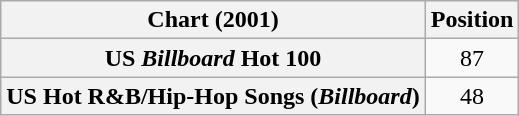<table class="wikitable sortable plainrowheaders" style="text-align:center;">
<tr>
<th scope="col">Chart (2001)</th>
<th scope="col">Position</th>
</tr>
<tr>
<th scope="row">US <em>Billboard</em> Hot 100</th>
<td>87</td>
</tr>
<tr>
<th scope="row">US Hot R&B/Hip-Hop Songs (<em>Billboard</em>)</th>
<td>48</td>
</tr>
</table>
